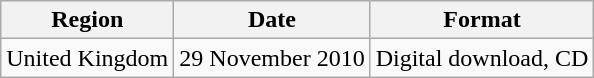<table class=wikitable>
<tr>
<th>Region</th>
<th>Date</th>
<th>Format</th>
</tr>
<tr>
<td>United Kingdom</td>
<td>29 November 2010</td>
<td>Digital download, CD</td>
</tr>
</table>
